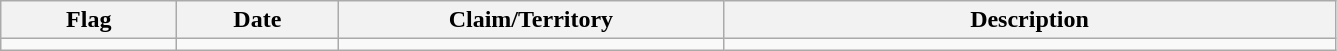<table class="wikitable" style="background:#f9f9f9">
<tr>
<th width="110">Flag</th>
<th width="100">Date</th>
<th width="250">Claim/Territory</th>
<th width="400">Description</th>
</tr>
<tr>
<td></td>
<td></td>
<td></td>
<td></td>
</tr>
</table>
